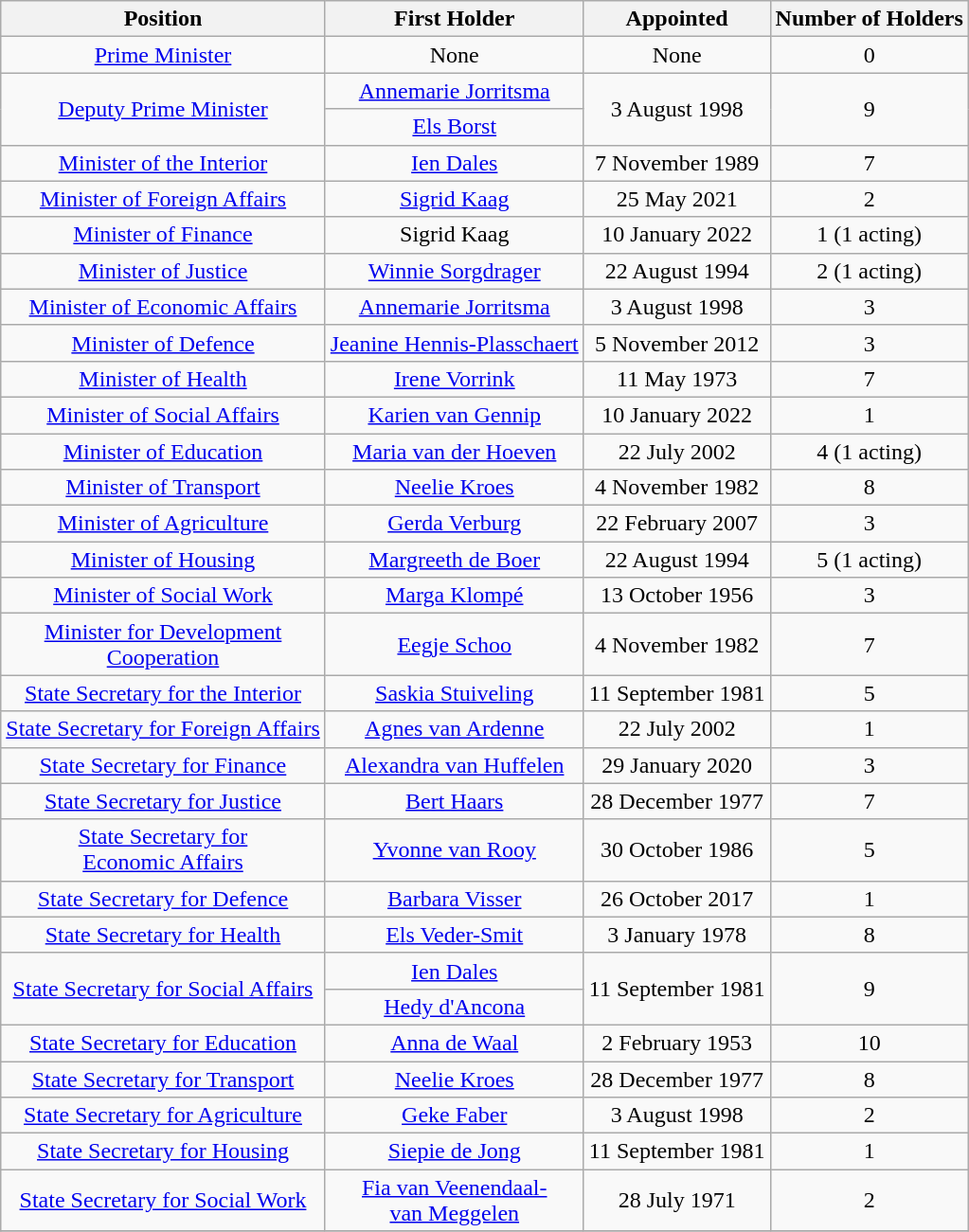<table class="wikitable" style="text-align:center">
<tr>
<th>Position</th>
<th>First Holder</th>
<th>Appointed</th>
<th>Number of Holders</th>
</tr>
<tr>
<td><a href='#'>Prime Minister</a></td>
<td>None</td>
<td>None</td>
<td>0</td>
</tr>
<tr>
<td rowspan=2><a href='#'>Deputy Prime Minister</a></td>
<td><a href='#'>Annemarie Jorritsma</a></td>
<td rowspan=2>3 August 1998</td>
<td rowspan=2>9</td>
</tr>
<tr>
<td><a href='#'>Els Borst</a></td>
</tr>
<tr>
<td><a href='#'>Minister of the Interior</a></td>
<td><a href='#'>Ien Dales</a></td>
<td>7 November 1989</td>
<td>7</td>
</tr>
<tr>
<td><a href='#'>Minister of Foreign Affairs</a></td>
<td><a href='#'>Sigrid Kaag</a></td>
<td>25 May 2021</td>
<td>2</td>
</tr>
<tr>
<td><a href='#'>Minister of Finance</a></td>
<td>Sigrid Kaag</td>
<td>10 January 2022</td>
<td>1 (1 acting)</td>
</tr>
<tr>
<td><a href='#'>Minister of Justice</a></td>
<td><a href='#'>Winnie Sorgdrager</a></td>
<td>22 August 1994</td>
<td>2 (1 acting)</td>
</tr>
<tr>
<td><a href='#'>Minister of Economic Affairs</a></td>
<td><a href='#'>Annemarie Jorritsma</a></td>
<td>3 August 1998</td>
<td>3</td>
</tr>
<tr>
<td><a href='#'>Minister of Defence</a></td>
<td><a href='#'>Jeanine Hennis-Plasschaert</a></td>
<td>5 November 2012</td>
<td>3</td>
</tr>
<tr>
<td><a href='#'>Minister of Health</a></td>
<td><a href='#'>Irene Vorrink</a></td>
<td>11 May 1973</td>
<td>7</td>
</tr>
<tr>
<td><a href='#'>Minister of Social Affairs</a></td>
<td><a href='#'>Karien van Gennip</a></td>
<td>10 January 2022</td>
<td>1</td>
</tr>
<tr>
<td><a href='#'>Minister of Education</a></td>
<td><a href='#'>Maria van der Hoeven</a></td>
<td>22 July 2002</td>
<td>4 (1 acting)</td>
</tr>
<tr>
<td><a href='#'>Minister of Transport</a></td>
<td><a href='#'>Neelie Kroes</a></td>
<td>4 November 1982</td>
<td>8</td>
</tr>
<tr>
<td><a href='#'>Minister of Agriculture</a></td>
<td><a href='#'>Gerda Verburg</a></td>
<td>22 February 2007</td>
<td>3</td>
</tr>
<tr>
<td><a href='#'>Minister of Housing</a></td>
<td><a href='#'>Margreeth de Boer</a></td>
<td>22 August 1994</td>
<td>5 (1 acting)</td>
</tr>
<tr>
<td><a href='#'>Minister of Social Work</a></td>
<td><a href='#'>Marga Klompé</a></td>
<td>13 October 1956</td>
<td>3</td>
</tr>
<tr>
<td><a href='#'>Minister for Development <br> Cooperation</a></td>
<td><a href='#'>Eegje Schoo</a></td>
<td>4 November 1982</td>
<td>7</td>
</tr>
<tr>
<td><a href='#'>State Secretary for the Interior</a></td>
<td><a href='#'>Saskia Stuiveling</a></td>
<td>11 September 1981</td>
<td>5</td>
</tr>
<tr>
<td><a href='#'>State Secretary for Foreign Affairs</a></td>
<td><a href='#'>Agnes van Ardenne</a></td>
<td>22 July 2002</td>
<td>1</td>
</tr>
<tr>
<td><a href='#'>State Secretary for Finance</a></td>
<td><a href='#'>Alexandra van Huffelen</a></td>
<td>29 January 2020</td>
<td>3</td>
</tr>
<tr>
<td><a href='#'>State Secretary for Justice</a></td>
<td><a href='#'>Bert Haars</a></td>
<td>28 December 1977</td>
<td>7</td>
</tr>
<tr>
<td><a href='#'>State Secretary for <br> Economic Affairs</a></td>
<td><a href='#'>Yvonne van Rooy</a></td>
<td>30 October 1986</td>
<td>5</td>
</tr>
<tr>
<td><a href='#'>State Secretary for Defence</a></td>
<td><a href='#'>Barbara Visser</a></td>
<td>26 October 2017</td>
<td>1</td>
</tr>
<tr>
<td><a href='#'>State Secretary for Health</a></td>
<td><a href='#'>Els Veder-Smit</a></td>
<td>3 January 1978</td>
<td>8</td>
</tr>
<tr>
<td rowspan=2><a href='#'>State Secretary for Social Affairs</a></td>
<td><a href='#'>Ien Dales</a></td>
<td rowspan=2>11 September 1981</td>
<td rowspan=2>9</td>
</tr>
<tr>
<td><a href='#'>Hedy d'Ancona</a></td>
</tr>
<tr>
<td><a href='#'>State Secretary for Education</a></td>
<td><a href='#'>Anna de Waal</a></td>
<td>2 February 1953</td>
<td>10</td>
</tr>
<tr>
<td><a href='#'>State Secretary for Transport</a></td>
<td><a href='#'>Neelie Kroes</a></td>
<td>28 December 1977</td>
<td>8</td>
</tr>
<tr>
<td><a href='#'>State Secretary for Agriculture</a></td>
<td><a href='#'>Geke Faber</a></td>
<td>3 August 1998</td>
<td>2</td>
</tr>
<tr>
<td><a href='#'>State Secretary for Housing</a></td>
<td><a href='#'>Siepie de Jong</a></td>
<td>11 September 1981</td>
<td>1</td>
</tr>
<tr>
<td><a href='#'>State Secretary for Social Work</a></td>
<td><a href='#'>Fia van Veenendaal-<br>van Meggelen</a></td>
<td>28 July 1971</td>
<td>2</td>
</tr>
<tr>
</tr>
</table>
